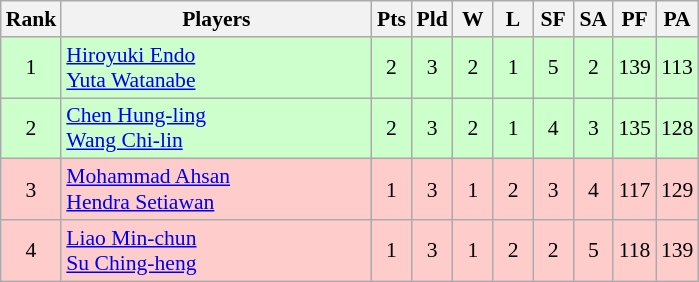<table class="wikitable" style="font-size:90%; text-align:center">
<tr>
<th width="20">Rank</th>
<th width="200">Players</th>
<th width="20">Pts</th>
<th width="20">Pld</th>
<th width="20">W</th>
<th width="20">L</th>
<th width="20">SF</th>
<th width="20">SA</th>
<th width="20">PF</th>
<th width="20">PA</th>
</tr>
<tr bgcolor="#ccffcc">
<td>1</td>
<td style="text-align:left"> <a href='#'>Hiroyuki Endo</a> <br>  <a href='#'>Yuta Watanabe</a></td>
<td>2</td>
<td>3</td>
<td>2</td>
<td>1</td>
<td>5</td>
<td>2</td>
<td>139</td>
<td>113</td>
</tr>
<tr bgcolor="#ccffcc">
<td>2</td>
<td style="text-align:left"> <a href='#'>Chen Hung-ling</a> <br>  <a href='#'>Wang Chi-lin</a></td>
<td>2</td>
<td>3</td>
<td>2</td>
<td>1</td>
<td>4</td>
<td>3</td>
<td>135</td>
<td>128</td>
</tr>
<tr bgcolor="ffcccc">
<td>3</td>
<td style="text-align:left"> <a href='#'>Mohammad Ahsan</a> <br>  <a href='#'>Hendra Setiawan</a></td>
<td>1</td>
<td>3</td>
<td>1</td>
<td>2</td>
<td>3</td>
<td>4</td>
<td>117</td>
<td>129</td>
</tr>
<tr bgcolor="ffcccc">
<td>4</td>
<td style="text-align:left"> <a href='#'>Liao Min-chun</a> <br>  <a href='#'>Su Ching-heng</a></td>
<td>1</td>
<td>3</td>
<td>1</td>
<td>2</td>
<td>2</td>
<td>5</td>
<td>118</td>
<td>139</td>
</tr>
</table>
